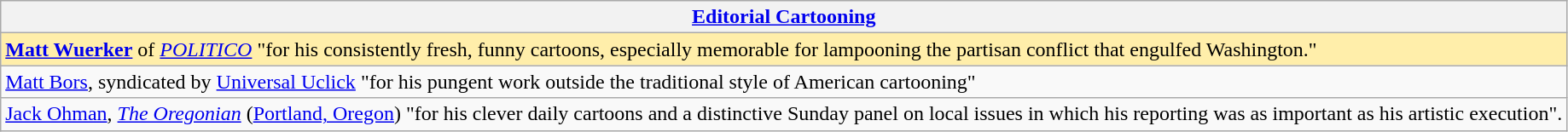<table class="wikitable" style="float:left; float:none;">
<tr>
<th><a href='#'>Editorial Cartooning</a></th>
</tr>
<tr>
<td style="background:#fea;"><strong><a href='#'>Matt Wuerker</a></strong> of <em><a href='#'>POLITICO</a></em> "for his consistently fresh, funny cartoons, especially memorable for lampooning the partisan conflict that engulfed Washington."</td>
</tr>
<tr>
<td><a href='#'>Matt Bors</a>, syndicated by <a href='#'>Universal Uclick</a> "for his pungent work outside the traditional style of American cartooning"</td>
</tr>
<tr>
<td><a href='#'>Jack Ohman</a>, <em><a href='#'>The Oregonian</a></em> (<a href='#'>Portland, Oregon</a>) "for his clever daily cartoons and a distinctive Sunday panel on local issues in which his reporting was as important as his artistic execution".</td>
</tr>
</table>
